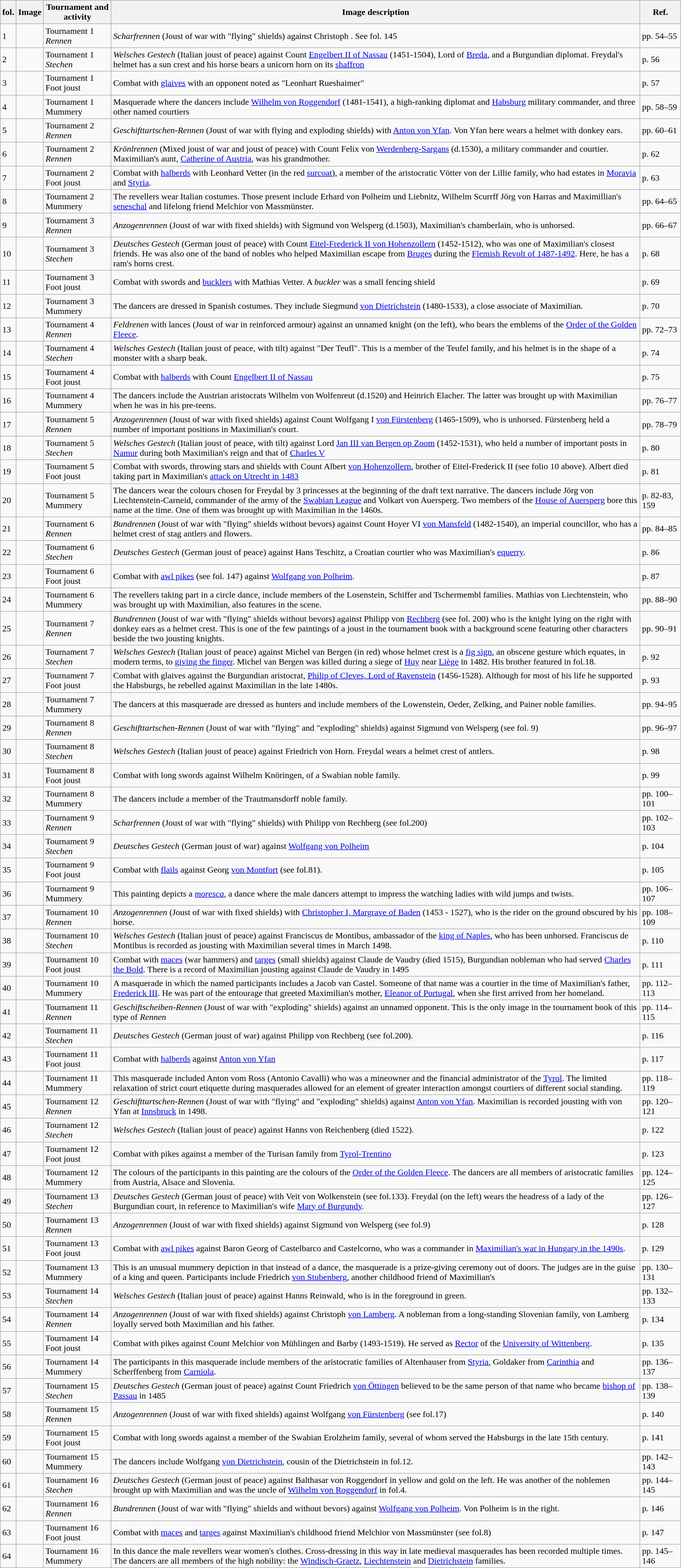<table class="wikitable sortable" style="text-align:left;">
<tr>
<th class="unsortable">fol.</th>
<th>Image</th>
<th>Tournament and activity</th>
<th>Image description</th>
<th>Ref.</th>
</tr>
<tr>
<td>1</td>
<td></td>
<td>Tournament 1 <em>Rennen</em></td>
<td><em>Scharfrennen</em> (Joust of war with "flying" shields) against Christoph . See fol. 145</td>
<td>pp. 54–55</td>
</tr>
<tr>
<td>2</td>
<td></td>
<td>Tournament 1 <em>Stechen</em></td>
<td><em>Welsches Gestech</em> (Italian joust of peace) against Count <a href='#'>Engelbert II of Nassau</a> (1451-1504), Lord of <a href='#'>Breda</a>, and a Burgundian diplomat. Freydal's helmet has a sun crest and his horse bears a unicorn horn on its <a href='#'>shaffron</a></td>
<td>p. 56</td>
</tr>
<tr>
<td>3</td>
<td></td>
<td>Tournament 1 Foot joust</td>
<td>Combat with <a href='#'>glaives</a> with an opponent noted as "Leonhart Rueshaimer"</td>
<td>p. 57</td>
</tr>
<tr>
<td>4</td>
<td></td>
<td>Tournament 1 Mummery</td>
<td>Masquerade where the dancers include <a href='#'>Wilhelm von Roggendorf</a> (1481-1541), a high-ranking diplomat and <a href='#'>Habsburg</a> military commander, and three other named courtiers</td>
<td>pp. 58–59</td>
</tr>
<tr>
<td>5</td>
<td></td>
<td>Tournament 2 <em>Rennen</em></td>
<td><em>Geschifttartschen-Rennen</em> (Joust of war with flying and exploding shields) with <a href='#'>Anton von Yfan</a>. Von Yfan here wears a helmet with donkey ears.</td>
<td>pp. 60–61</td>
</tr>
<tr>
<td>6</td>
<td></td>
<td>Tournament 2 <em>Rennen</em></td>
<td><em>Krönlrennen</em> (Mixed joust of war and joust of peace) with Count Felix von <a href='#'>Werdenberg-Sargans</a> (d.1530), a military commander and courtier. Maximilian's aunt, <a href='#'>Catherine of Austria</a>, was his grandmother.</td>
<td>p. 62</td>
</tr>
<tr>
<td>7</td>
<td></td>
<td>Tournament 2 Foot joust</td>
<td>Combat with <a href='#'>halberds</a> with Leonhard Vetter (in the red <a href='#'>surcoat</a>), a member of the aristocratic Vötter von der Lillie family, who had estates in <a href='#'>Moravia</a> and <a href='#'>Styria</a>.</td>
<td>p. 63</td>
</tr>
<tr>
<td>8</td>
<td></td>
<td>Tournament 2 Mummery</td>
<td>The revellers wear Italian costumes. Those present include Erhard von Polheim und Liebnitz, Wilhelm Scurrff Jörg von Harras and Maximillian's <a href='#'>seneschal</a> and lifelong friend Melchior von Massmünster.</td>
<td>pp. 64–65</td>
</tr>
<tr>
<td>9</td>
<td></td>
<td>Tournament 3 <em>Rennen</em></td>
<td><em>Anzogenrennen</em> (Joust of war with fixed shields) with Sigmund von Welsperg (d.1503), Maximilian's chamberlain, who is unhorsed.</td>
<td>pp. 66–67</td>
</tr>
<tr>
<td>10</td>
<td></td>
<td>Tournament 3 <em>Stechen</em></td>
<td><em>Deutsches Gestech</em> (German joust of peace) with Count <a href='#'>Eitel-Frederick II von Hohenzollern</a> (1452-1512), who was one of Maximilian's closest friends. He was also one of the band of nobles who helped Maximilian escape from <a href='#'>Bruges</a> during the <a href='#'>Flemish Revolt of 1487-1492</a>. Here, he has a ram's horns crest.</td>
<td>p. 68</td>
</tr>
<tr>
<td>11</td>
<td></td>
<td>Tournament 3 Foot joust</td>
<td>Combat with swords and <a href='#'>bucklers</a> with Mathias Vetter. A <em>buckler</em> was a small fencing shield</td>
<td>p. 69</td>
</tr>
<tr>
<td>12</td>
<td></td>
<td>Tournament 3 Mummery</td>
<td>The dancers are dressed in Spanish costumes. They include Siegmund <a href='#'>von Dietrichstein</a> (1480-1533), a close associate of Maximilian.</td>
<td>p. 70</td>
</tr>
<tr>
<td>13</td>
<td></td>
<td>Tournament 4 <em>Rennen</em></td>
<td><em>Feldrenen</em> with lances (Joust of war in reinforced armour) against an unnamed knight (on the left), who bears the emblems of the <a href='#'>Order of the Golden Fleece</a>.</td>
<td>pp. 72–73</td>
</tr>
<tr>
<td>14</td>
<td></td>
<td>Tournament 4 <em>Stechen</em></td>
<td><em>Welsches Gestech</em> (Italian joust of peace, with tilt) against "Der Teufl". This is a member of the Teufel family, and his helmet is in the shape of a monster with a sharp beak.</td>
<td>p. 74</td>
</tr>
<tr>
<td>15</td>
<td></td>
<td>Tournament 4 Foot joust</td>
<td>Combat with <a href='#'>halberds</a> with Count <a href='#'>Engelbert II of Nassau</a></td>
<td>p. 75</td>
</tr>
<tr>
<td>16</td>
<td></td>
<td>Tournament 4 Mummery</td>
<td>The dancers include the Austrian aristocrats Wilhelm von Wolfenreut (d.1520) and Heinrich Elacher. The latter was brought up with Maximilian when he was in his pre-teens.</td>
<td>pp. 76–77</td>
</tr>
<tr>
<td>17</td>
<td></td>
<td>Tournament 5 <em>Rennen</em></td>
<td><em>Anzogenrennen</em> (Joust of war with fixed shields) against Count Wolfgang I <a href='#'>von Fürstenberg</a> (1465-1509), who is unhorsed. Fürstenberg held a number of important positions in Maximilian's court.</td>
<td>pp. 78–79</td>
</tr>
<tr>
<td>18</td>
<td></td>
<td>Tournament 5 <em>Stechen</em></td>
<td><em>Welsches Gestech</em> (Italian joust of peace, with tilt) against Lord <a href='#'>Jan III van Bergen op Zoom</a> (1452-1531), who held a number of important posts in <a href='#'>Namur</a> during both Maximilian's reign and that of <a href='#'>Charles V</a></td>
<td>p. 80</td>
</tr>
<tr>
<td>19</td>
<td></td>
<td>Tournament 5 Foot joust</td>
<td>Combat with swords, throwing stars and shields with Count Albert <a href='#'>von Hohenzollern</a>, brother of Eitel-Frederick II (see folio 10 above). Albert died taking part  in Maximilian's <a href='#'>attack on Utrecht in 1483</a></td>
<td>p. 81</td>
</tr>
<tr>
<td>20</td>
<td></td>
<td>Tournament 5 Mummery</td>
<td>The dancers wear the colours chosen for Freydal by 3 princesses at the beginning of the draft text narrative. The dancers include Jörg von Liechtenstein-Carneid, commander of the army of the <a href='#'>Swabian League</a> and Volkart von Auersperg. Two members of the <a href='#'>House of Auersperg</a> bore this name at the time. One of them  was brought up with Maximilian in the 1460s.</td>
<td>p. 82-83, 159</td>
</tr>
<tr>
<td>21</td>
<td></td>
<td>Tournament 6 <em>Rennen</em></td>
<td><em>Bundrennen</em> (Joust of war with "flying" shields without bevors) against Count Hoyer VI <a href='#'>von Mansfeld</a> (1482-1540), an imperial councillor, who has a helmet crest of stag antlers and flowers.</td>
<td>pp. 84–85</td>
</tr>
<tr>
<td>22</td>
<td></td>
<td>Tournament 6 <em>Stechen</em></td>
<td><em>Deutsches Gestech</em> (German joust of peace) against Hans Teschitz, a Croatian courtier who was Maximilian's <a href='#'>equerry</a>.</td>
<td>p. 86</td>
</tr>
<tr>
<td>23</td>
<td></td>
<td>Tournament 6 Foot joust</td>
<td>Combat with <a href='#'>awl pikes</a> (see fol. 147) against <a href='#'>Wolfgang von Polheim</a>.</td>
<td>p. 87</td>
</tr>
<tr>
<td>24</td>
<td></td>
<td>Tournament 6 Mummery</td>
<td>The revellers taking part in a circle dance, include members of the Losenstein, Schiffer and Tschermembl families. Mathias von Liechtenstein, who was brought up with Maximilian, also features in the scene.</td>
<td>pp. 88–90</td>
</tr>
<tr>
<td>25</td>
<td></td>
<td>Tournament 7 <em>Rennen</em></td>
<td><em>Bundrennen</em> (Joust of war with "flying" shields without bevors) against Philipp von <a href='#'>Rechberg</a> (see fol. 200) who is the knight lying on the right with donkey ears as a helmet crest. This is one of the few paintings of a joust in the tournament book with a background scene featuring other characters beside the two jousting knights.</td>
<td>pp. 90–91</td>
</tr>
<tr>
<td>26</td>
<td></td>
<td>Tournament 7 <em>Stechen</em></td>
<td><em>Welsches Gestech</em> (Italian joust of peace) against Michel van Bergen (in red) whose helmet crest is a <a href='#'>fig sign</a>, an obscene gesture which equates, in modern terms, to <a href='#'>giving the finger</a>. Michel van Bergen was killed during a siege of <a href='#'>Huy</a> near <a href='#'>Liège</a> in 1482. His brother featured in fol.18.</td>
<td>p. 92</td>
</tr>
<tr>
<td>27</td>
<td></td>
<td>Tournament 7 Foot joust</td>
<td>Combat with glaives against the Burgundian aristocrat, <a href='#'>Philip of Cleves, Lord of Ravenstein</a> (1456-1528). Although for most of his life he supported the Habsburgs, he rebelled against Maximilian in the late 1480s.</td>
<td>p. 93</td>
</tr>
<tr>
<td>28</td>
<td></td>
<td>Tournament 7 Mummery</td>
<td>The dancers at this masquerade are dressed as hunters and include members of the Lowenstein, Oeder, Zelking, and Painer noble families.</td>
<td>pp. 94–95</td>
</tr>
<tr>
<td>29</td>
<td></td>
<td>Tournament 8 <em>Rennen</em></td>
<td><em>Geschifttartschen-Rennen</em> (Joust of war with "flying" and "exploding" shields)  against Sigmund von Welsperg (see fol. 9)</td>
<td>pp. 96–97</td>
</tr>
<tr>
<td>30</td>
<td></td>
<td>Tournament 8 <em>Stechen</em></td>
<td><em>Welsches Gestech</em> (Italian joust of peace) against Friedrich von Horn. Freydal wears a helmet crest of antlers.</td>
<td>p. 98</td>
</tr>
<tr>
<td>31</td>
<td></td>
<td>Tournament 8 Foot joust</td>
<td>Combat with long swords against Wilhelm Knöringen, of a Swabian noble family.</td>
<td>p. 99</td>
</tr>
<tr>
<td>32</td>
<td></td>
<td>Tournament 8 Mummery</td>
<td>The dancers include a member of the Trautmansdorff noble family.</td>
<td>pp. 100–101</td>
</tr>
<tr>
<td>33</td>
<td></td>
<td>Tournament 9 <em>Rennen</em></td>
<td><em>Scharfrennen</em> (Joust of war with "flying" shields) with Philipp von Rechberg (see fol.200)</td>
<td>pp. 102–103</td>
</tr>
<tr>
<td>34</td>
<td></td>
<td>Tournament 9 <em>Stechen</em></td>
<td><em>Deutsches Gestech</em> (German joust of war) against <a href='#'>Wolfgang von Polheim</a></td>
<td>p. 104</td>
</tr>
<tr>
<td>35</td>
<td></td>
<td>Tournament 9 Foot joust</td>
<td>Combat with <a href='#'>flails</a> against Georg <a href='#'>von Montfort</a> (see fol.81).</td>
<td>p. 105</td>
</tr>
<tr>
<td>36</td>
<td></td>
<td>Tournament 9 Mummery</td>
<td>This painting depicts a <em><a href='#'>moresca</a></em>, a dance where the male dancers attempt to impress the watching ladies with wild jumps and twists.</td>
<td>pp. 106–107</td>
</tr>
<tr>
<td>37</td>
<td></td>
<td>Tournament 10 <em>Rennen</em></td>
<td><em>Anzogenrennen</em> (Joust of war with fixed shields) with <a href='#'>Christopher I, Margrave of Baden</a> (1453 - 1527), who is the rider on the ground obscured by his horse.</td>
<td>pp. 108–109</td>
</tr>
<tr>
<td>38</td>
<td></td>
<td>Tournament 10 <em>Stechen</em></td>
<td><em>Welsches Gestech</em> (Italian joust of peace) against Franciscus de Montibus, ambassador of the <a href='#'>king of Naples</a>, who has been unhorsed. Franciscus de Montibus is recorded as jousting with Maximilian several times in March 1498.</td>
<td>p. 110</td>
</tr>
<tr>
<td>39</td>
<td></td>
<td>Tournament 10 Foot joust</td>
<td>Combat with <a href='#'>maces</a> (war hammers) and <a href='#'>targes</a> (small shields) against Claude de Vaudry (died 1515), Burgundian nobleman who had served <a href='#'>Charles the Bold</a>. There is a record of Maximilian jousting against Claude de Vaudry in 1495</td>
<td>p. 111</td>
</tr>
<tr>
<td>40</td>
<td></td>
<td>Tournament 10 Mummery</td>
<td>A masquerade in which the named participants includes a Jacob van Castel. Someone of that name was a courtier in the time of Maximilian's father, <a href='#'>Frederick III</a>. He was part of the entourage that greeted Maximilian's mother, <a href='#'>Eleanor of Portugal</a>, when she first arrived from her homeland.</td>
<td>pp. 112–113</td>
</tr>
<tr>
<td>41</td>
<td></td>
<td>Tournament 11 <em>Rennen</em></td>
<td><em>Geschiftscheiben-Rennen</em> (Joust of war with "exploding" shields) against an unnamed opponent. This is the only image in the tournament book of this type of <em>Rennen</em></td>
<td>pp. 114–115</td>
</tr>
<tr>
<td>42</td>
<td></td>
<td>Tournament 11 <em>Stechen</em></td>
<td><em>Deutsches Gestech</em> (German joust of war) against Philipp von Rechberg (see fol.200).</td>
<td>p. 116</td>
</tr>
<tr>
<td>43</td>
<td></td>
<td>Tournament 11 Foot joust</td>
<td>Combat with <a href='#'>halberds</a> against <a href='#'>Anton von Yfan</a></td>
<td>p. 117</td>
</tr>
<tr>
<td>44</td>
<td></td>
<td>Tournament 11 Mummery</td>
<td>This masquerade included Anton vom Ross (Antonio Cavalli) who was a mineowner and the financial administrator of the <a href='#'>Tyrol</a>. The limited relaxation of strict court etiquette during masquerades allowed for an element of greater interaction amongst courtiers of different social standing.</td>
<td>pp. 118–119</td>
</tr>
<tr>
<td>45</td>
<td></td>
<td>Tournament 12 <em>Rennen</em></td>
<td><em>Geschifttartschen-Rennen</em> (Joust of war with "flying" and "exploding" shields) against <a href='#'>Anton von Yfan</a>. Maximilian is recorded jousting with von Yfan at <a href='#'>Innsbruck</a> in 1498.</td>
<td>pp. 120–121</td>
</tr>
<tr>
<td>46</td>
<td></td>
<td>Tournament 12 <em>Stechen</em></td>
<td><em>Welsches Gestech</em> (Italian joust of peace) against Hanns von Reichenberg (died 1522).</td>
<td>p. 122</td>
</tr>
<tr>
<td>47</td>
<td></td>
<td>Tournament 12 Foot joust</td>
<td>Combat with pikes against a member of the Turisan family from <a href='#'>Tyrol-Trentino</a></td>
<td>p. 123</td>
</tr>
<tr>
<td>48</td>
<td></td>
<td>Tournament 12 Mummery</td>
<td>The colours of the participants in this painting are the colours of the <a href='#'>Order of the Golden Fleece</a>. The dancers are all members of aristocratic families from Austria, Alsace and Slovenia.</td>
<td>pp. 124–125</td>
</tr>
<tr>
<td>49</td>
<td></td>
<td>Tournament 13 <em>Stechen</em></td>
<td><em>Deutsches Gestech</em> (German joust of peace) with Veit von Wolkenstein (see fol.133). Freydal (on the left) wears the headress of a lady of the Burgundian court, in reference to Maximilian's wife <a href='#'>Mary of Burgundy</a>.</td>
<td>pp. 126–127</td>
</tr>
<tr>
<td>50</td>
<td></td>
<td>Tournament 13 <em>Rennen</em></td>
<td><em>Anzogenrennen</em> (Joust of war with fixed shields) against Sigmund von Welsperg (see fol.9)</td>
<td>p. 128</td>
</tr>
<tr>
<td>51</td>
<td></td>
<td>Tournament 13 Foot joust</td>
<td>Combat with <a href='#'>awl pikes</a> against Baron Georg of Castelbarco and Castelcorno, who was a commander in <a href='#'>Maximilian's war in Hungary in  the 1490s</a>.</td>
<td>p. 129</td>
</tr>
<tr>
<td>52</td>
<td></td>
<td>Tournament 13 Mummery</td>
<td>This is an unusual mummery depiction in that instead of a dance, the masquerade is a prize-giving ceremony out of doors. The judges are in the guise of a king and queen. Participants include Friedrich <a href='#'>von Stubenberg</a>, another childhood friend of Maximilian's</td>
<td>pp. 130–131</td>
</tr>
<tr>
<td>53</td>
<td></td>
<td>Tournament 14 <em>Stechen</em></td>
<td><em>Welsches Gestech</em> (Italian joust of peace) against Hanns Reinwald, who is in the foreground in green.</td>
<td>pp. 132–133</td>
</tr>
<tr>
<td>54</td>
<td></td>
<td>Tournament 14 <em>Rennen</em></td>
<td><em>Anzogenrennen</em> (Joust of war with fixed shields) against Christoph <a href='#'>von Lamberg</a>. A nobleman from a long-standing Slovenian family, von Lamberg loyally served both Maximilian and his father.</td>
<td>p. 134</td>
</tr>
<tr>
<td>55</td>
<td></td>
<td>Tournament 14 Foot joust</td>
<td>Combat with pikes against Count Melchior von Mühlingen and Barby (1493-1519). He served as <a href='#'>Rector</a> of the <a href='#'>University of Wittenberg</a>.</td>
<td>p. 135</td>
</tr>
<tr>
<td>56</td>
<td></td>
<td>Tournament 14 Mummery</td>
<td>The participants in this masquerade include members of the aristocratic families of Altenhauser from <a href='#'>Styria</a>, Goldaker from <a href='#'>Carinthia</a> and Scherffenberg from <a href='#'>Carniola</a>.</td>
<td>pp. 136–137</td>
</tr>
<tr>
<td>57</td>
<td></td>
<td>Tournament 15 <em>Stechen</em></td>
<td><em>Deutsches Gestech</em> (German joust of peace) against Count Friedrich <a href='#'>von Öttingen</a> believed to be the same person of that name who became <a href='#'>bishop of Passau</a> in 1485</td>
<td>pp. 138–139</td>
</tr>
<tr>
<td>58</td>
<td></td>
<td>Tournament 15 <em>Rennen</em></td>
<td><em>Anzogenrennen</em> (Joust of war with fixed shields) against Wolfgang <a href='#'>von Fürstenberg</a> (see fol.17)</td>
<td>p. 140</td>
</tr>
<tr>
<td>59</td>
<td></td>
<td>Tournament 15 Foot joust</td>
<td>Combat with long swords against a member of the Swabian Erolzheim family, several of whom served the Habsburgs in the late 15th century.</td>
<td>p. 141</td>
</tr>
<tr>
<td>60</td>
<td></td>
<td>Tournament 15 Mummery</td>
<td>The dancers include Wolfgang <a href='#'>von Dietrichstein</a>, cousin of the Dietrichstein in fol.12.</td>
<td>pp. 142–143</td>
</tr>
<tr>
<td>61</td>
<td></td>
<td>Tournament 16 <em>Stechen</em></td>
<td><em>Deutsches Gestech</em> (German joust of peace) against Balthasar von Roggendorf in yellow and gold on the left. He was another of the noblemen brought up with Maximilian and was the uncle of <a href='#'>Wilhelm von Roggendorf</a> in fol.4.</td>
<td>pp. 144–145</td>
</tr>
<tr>
<td>62</td>
<td></td>
<td>Tournament 16 <em>Rennen</em></td>
<td><em>Bundrennen</em> (Joust of war with "flying" shields and without bevors) against <a href='#'>Wolfgang von Polheim</a>. Von Polheim is in the right.</td>
<td>p. 146</td>
</tr>
<tr>
<td>63</td>
<td></td>
<td>Tournament 16 Foot joust</td>
<td>Combat with <a href='#'>maces</a> and <a href='#'>targes</a> against Maximilian's childhood friend Melchior von Massmünster (see fol.8)</td>
<td>p. 147</td>
</tr>
<tr>
<td>64</td>
<td></td>
<td>Tournament 16 Mummery</td>
<td>In this dance the male revellers wear women's clothes. Cross-dressing in this way in late medieval masquerades has been recorded multiple times. The dancers are all members of the high nobility: the <a href='#'>Windisch-Graetz</a>, <a href='#'>Liechtenstein</a> and <a href='#'>Dietrichstein</a> families.</td>
<td>pp. 145–146</td>
</tr>
</table>
